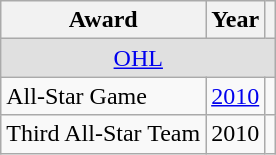<table class="wikitable">
<tr>
<th>Award</th>
<th>Year</th>
<th></th>
</tr>
<tr ALIGN="center" bgcolor="#e0e0e0">
<td colspan="3"><a href='#'>OHL</a></td>
</tr>
<tr>
<td>All-Star Game</td>
<td><a href='#'>2010</a></td>
<td></td>
</tr>
<tr>
<td>Third All-Star Team</td>
<td>2010</td>
<td></td>
</tr>
</table>
